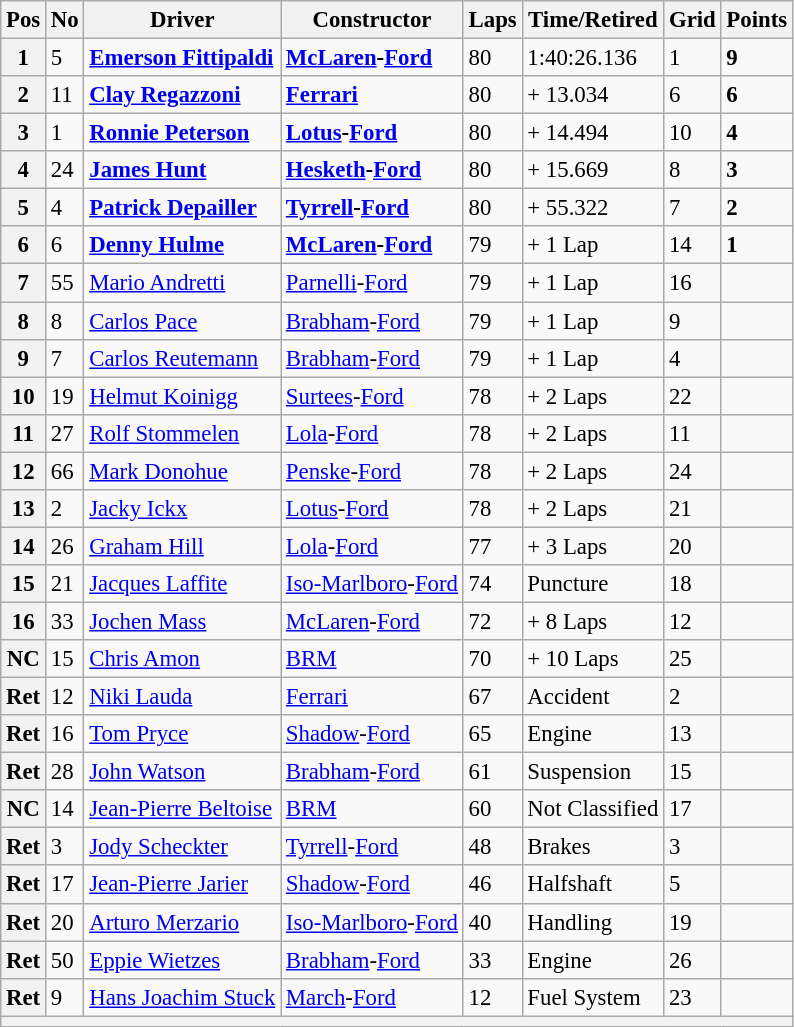<table class="wikitable" style="font-size: 95%">
<tr>
<th>Pos</th>
<th>No</th>
<th>Driver</th>
<th>Constructor</th>
<th>Laps</th>
<th>Time/Retired</th>
<th>Grid</th>
<th>Points</th>
</tr>
<tr>
<th>1</th>
<td>5</td>
<td> <strong><a href='#'>Emerson Fittipaldi</a></strong></td>
<td><strong><a href='#'>McLaren</a>-<a href='#'>Ford</a></strong></td>
<td>80</td>
<td>1:40:26.136</td>
<td>1</td>
<td><strong>9</strong></td>
</tr>
<tr>
<th>2</th>
<td>11</td>
<td> <strong><a href='#'>Clay Regazzoni</a></strong></td>
<td><strong><a href='#'>Ferrari</a></strong></td>
<td>80</td>
<td>+ 13.034</td>
<td>6</td>
<td><strong>6</strong></td>
</tr>
<tr>
<th>3</th>
<td>1</td>
<td> <strong><a href='#'>Ronnie Peterson</a></strong></td>
<td><strong><a href='#'>Lotus</a>-<a href='#'>Ford</a></strong></td>
<td>80</td>
<td>+ 14.494</td>
<td>10</td>
<td><strong>4</strong></td>
</tr>
<tr>
<th>4</th>
<td>24</td>
<td> <strong><a href='#'>James Hunt</a></strong></td>
<td><strong><a href='#'>Hesketh</a>-<a href='#'>Ford</a></strong></td>
<td>80</td>
<td>+ 15.669</td>
<td>8</td>
<td><strong>3</strong></td>
</tr>
<tr>
<th>5</th>
<td>4</td>
<td> <strong><a href='#'>Patrick Depailler</a></strong></td>
<td><strong><a href='#'>Tyrrell</a>-<a href='#'>Ford</a></strong></td>
<td>80</td>
<td>+ 55.322</td>
<td>7</td>
<td><strong>2</strong></td>
</tr>
<tr>
<th>6</th>
<td>6</td>
<td> <strong><a href='#'>Denny Hulme</a></strong></td>
<td><strong><a href='#'>McLaren</a>-<a href='#'>Ford</a></strong></td>
<td>79</td>
<td>+ 1 Lap</td>
<td>14</td>
<td><strong>1</strong></td>
</tr>
<tr>
<th>7</th>
<td>55</td>
<td> <a href='#'>Mario Andretti</a></td>
<td><a href='#'>Parnelli</a>-<a href='#'>Ford</a></td>
<td>79</td>
<td>+ 1 Lap</td>
<td>16</td>
<td> </td>
</tr>
<tr>
<th>8</th>
<td>8</td>
<td> <a href='#'>Carlos Pace</a></td>
<td><a href='#'>Brabham</a>-<a href='#'>Ford</a></td>
<td>79</td>
<td>+ 1 Lap</td>
<td>9</td>
<td> </td>
</tr>
<tr>
<th>9</th>
<td>7</td>
<td> <a href='#'>Carlos Reutemann</a></td>
<td><a href='#'>Brabham</a>-<a href='#'>Ford</a></td>
<td>79</td>
<td>+ 1 Lap</td>
<td>4</td>
<td> </td>
</tr>
<tr>
<th>10</th>
<td>19</td>
<td> <a href='#'>Helmut Koinigg</a></td>
<td><a href='#'>Surtees</a>-<a href='#'>Ford</a></td>
<td>78</td>
<td>+ 2 Laps</td>
<td>22</td>
<td> </td>
</tr>
<tr>
<th>11</th>
<td>27</td>
<td> <a href='#'>Rolf Stommelen</a></td>
<td><a href='#'>Lola</a>-<a href='#'>Ford</a></td>
<td>78</td>
<td>+ 2 Laps</td>
<td>11</td>
<td> </td>
</tr>
<tr>
<th>12</th>
<td>66</td>
<td>  <a href='#'>Mark Donohue</a></td>
<td><a href='#'>Penske</a>-<a href='#'>Ford</a></td>
<td>78</td>
<td>+ 2 Laps</td>
<td>24</td>
<td> </td>
</tr>
<tr>
<th>13</th>
<td>2</td>
<td> <a href='#'>Jacky Ickx</a></td>
<td><a href='#'>Lotus</a>-<a href='#'>Ford</a></td>
<td>78</td>
<td>+ 2 Laps</td>
<td>21</td>
<td> </td>
</tr>
<tr>
<th>14</th>
<td>26</td>
<td> <a href='#'>Graham Hill</a></td>
<td><a href='#'>Lola</a>-<a href='#'>Ford</a></td>
<td>77</td>
<td>+ 3 Laps</td>
<td>20</td>
<td> </td>
</tr>
<tr>
<th>15</th>
<td>21</td>
<td> <a href='#'>Jacques Laffite</a></td>
<td><a href='#'>Iso-Marlboro</a>-<a href='#'>Ford</a></td>
<td>74</td>
<td>Puncture</td>
<td>18</td>
<td> </td>
</tr>
<tr>
<th>16</th>
<td>33</td>
<td>  <a href='#'>Jochen Mass</a></td>
<td><a href='#'>McLaren</a>-<a href='#'>Ford</a></td>
<td>72</td>
<td>+ 8 Laps</td>
<td>12</td>
<td> </td>
</tr>
<tr>
<th>NC</th>
<td>15</td>
<td> <a href='#'>Chris Amon</a></td>
<td><a href='#'>BRM</a></td>
<td>70</td>
<td>+ 10 Laps</td>
<td>25</td>
<td> </td>
</tr>
<tr>
<th>Ret</th>
<td>12</td>
<td>  <a href='#'>Niki Lauda</a></td>
<td><a href='#'>Ferrari</a></td>
<td>67</td>
<td>Accident</td>
<td>2</td>
<td> </td>
</tr>
<tr>
<th>Ret</th>
<td>16</td>
<td>  <a href='#'>Tom Pryce</a></td>
<td><a href='#'>Shadow</a>-<a href='#'>Ford</a></td>
<td>65</td>
<td>Engine</td>
<td>13</td>
<td> </td>
</tr>
<tr>
<th>Ret</th>
<td>28</td>
<td>  <a href='#'>John Watson</a></td>
<td><a href='#'>Brabham</a>-<a href='#'>Ford</a></td>
<td>61</td>
<td>Suspension</td>
<td>15</td>
<td> </td>
</tr>
<tr>
<th>NC</th>
<td>14</td>
<td>  <a href='#'>Jean-Pierre Beltoise</a></td>
<td><a href='#'>BRM</a></td>
<td>60</td>
<td>Not Classified</td>
<td>17</td>
<td> </td>
</tr>
<tr>
<th>Ret</th>
<td>3</td>
<td>  <a href='#'>Jody Scheckter</a></td>
<td><a href='#'>Tyrrell</a>-<a href='#'>Ford</a></td>
<td>48</td>
<td>Brakes</td>
<td>3</td>
<td> </td>
</tr>
<tr>
<th>Ret</th>
<td>17</td>
<td> <a href='#'>Jean-Pierre Jarier</a></td>
<td><a href='#'>Shadow</a>-<a href='#'>Ford</a></td>
<td>46</td>
<td>Halfshaft</td>
<td>5</td>
<td> </td>
</tr>
<tr>
<th>Ret</th>
<td>20</td>
<td> <a href='#'>Arturo Merzario</a></td>
<td><a href='#'>Iso-Marlboro</a>-<a href='#'>Ford</a></td>
<td>40</td>
<td>Handling</td>
<td>19</td>
<td> </td>
</tr>
<tr>
<th>Ret</th>
<td>50</td>
<td> <a href='#'>Eppie Wietzes</a></td>
<td><a href='#'>Brabham</a>-<a href='#'>Ford</a></td>
<td>33</td>
<td>Engine</td>
<td>26</td>
<td> </td>
</tr>
<tr>
<th>Ret</th>
<td>9</td>
<td> <a href='#'>Hans Joachim Stuck</a></td>
<td><a href='#'>March</a>-<a href='#'>Ford</a></td>
<td>12</td>
<td>Fuel System</td>
<td>23</td>
<td> </td>
</tr>
<tr>
<th colspan="8"></th>
</tr>
</table>
